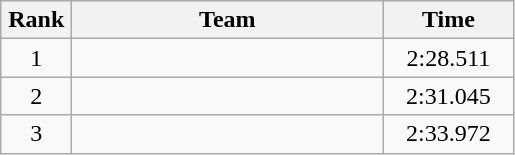<table class=wikitable style="text-align:center">
<tr>
<th width=40>Rank</th>
<th width=200>Team</th>
<th width=80>Time</th>
</tr>
<tr>
<td>1</td>
<td align=left></td>
<td>2:28.511</td>
</tr>
<tr>
<td>2</td>
<td align=left></td>
<td>2:31.045</td>
</tr>
<tr>
<td>3</td>
<td align=left></td>
<td>2:33.972</td>
</tr>
</table>
